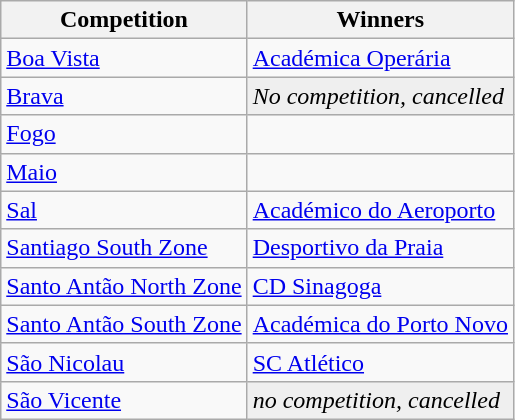<table class="wikitable">
<tr>
<th>Competition</th>
<th>Winners</th>
</tr>
<tr>
<td><a href='#'>Boa Vista</a></td>
<td><a href='#'>Académica Operária</a></td>
</tr>
<tr>
<td><a href='#'>Brava</a></td>
<td bgcolor=#EFEFEF><em>No competition, cancelled</em></td>
</tr>
<tr>
<td><a href='#'>Fogo</a></td>
<td></td>
</tr>
<tr>
<td><a href='#'>Maio</a></td>
<td></td>
</tr>
<tr>
<td><a href='#'>Sal</a></td>
<td><a href='#'>Académico do Aeroporto</a></td>
</tr>
<tr>
<td><a href='#'>Santiago South Zone</a></td>
<td><a href='#'>Desportivo da Praia</a></td>
</tr>
<tr>
<td><a href='#'>Santo Antão North Zone</a></td>
<td><a href='#'>CD Sinagoga</a></td>
</tr>
<tr>
<td><a href='#'>Santo Antão South Zone</a></td>
<td><a href='#'>Académica do Porto Novo</a></td>
</tr>
<tr>
<td><a href='#'>São Nicolau</a></td>
<td><a href='#'>SC Atlético</a></td>
</tr>
<tr>
<td><a href='#'>São Vicente</a></td>
<td bgcolor=#EFEFEF><em>no competition, cancelled</em></td>
</tr>
</table>
